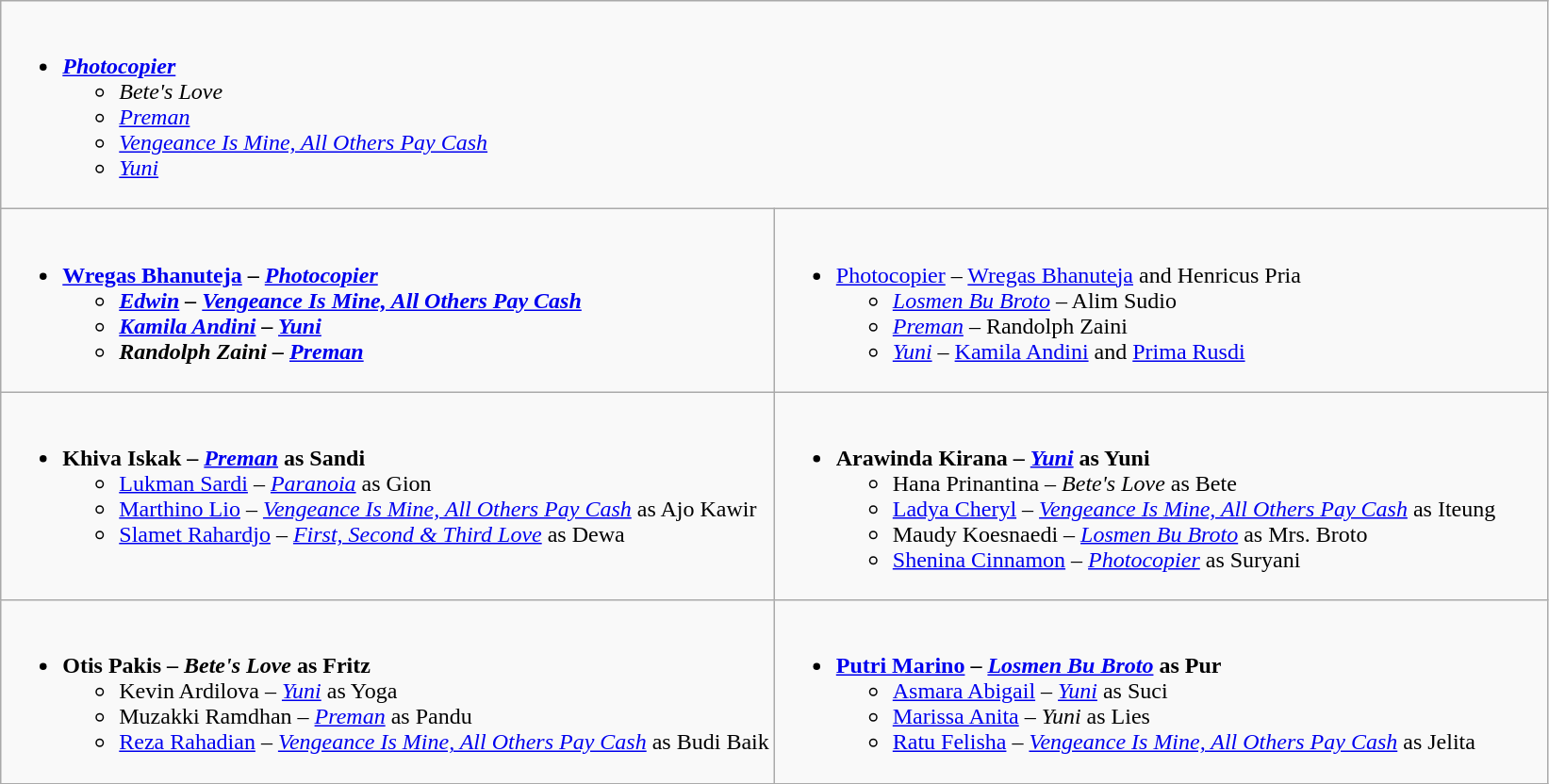<table class="wikitable" role="presentation">
<tr>
<td style="vertical-align:top; width:50%;" colspan="2"><br><ul><li><strong><em><a href='#'>Photocopier</a></em></strong><ul><li><em>Bete's Love</em></li><li><em><a href='#'>Preman</a></em></li><li><em><a href='#'>Vengeance Is Mine, All Others Pay Cash</a></em></li><li><em><a href='#'>Yuni</a></em></li></ul></li></ul></td>
</tr>
<tr>
<td style="vertical-align:top; width:50%;"><br><ul><li><strong><a href='#'>Wregas Bhanuteja</a> – <em><a href='#'>Photocopier</a><strong><em><ul><li><a href='#'>Edwin</a> – </em><a href='#'>Vengeance Is Mine, All Others Pay Cash</a><em></li><li><a href='#'>Kamila Andini</a> – </em><a href='#'>Yuni</a><em></li><li>Randolph Zaini – </em><a href='#'>Preman</a><em></li></ul></li></ul></td>
<td style="vertical-align:top; width:50%;"><br><ul><li></em></strong><a href='#'>Photocopier</a></em> – <a href='#'>Wregas Bhanuteja</a> and Henricus Pria</strong><ul><li><em><a href='#'>Losmen Bu Broto</a></em> – Alim Sudio</li><li><em><a href='#'>Preman</a></em> – Randolph Zaini</li><li><em><a href='#'>Yuni</a></em> – <a href='#'>Kamila Andini</a> and <a href='#'>Prima Rusdi</a></li></ul></li></ul></td>
</tr>
<tr>
<td style="vertical-align:top; width:50%;"><br><ul><li><strong>Khiva Iskak – <em><a href='#'>Preman</a></em> as Sandi</strong><ul><li><a href='#'>Lukman Sardi</a> – <em><a href='#'>Paranoia</a></em> as Gion</li><li><a href='#'>Marthino Lio</a> – <em><a href='#'>Vengeance Is Mine, All Others Pay Cash</a></em> as Ajo Kawir</li><li><a href='#'>Slamet Rahardjo</a> – <em><a href='#'>First, Second & Third Love</a></em> as Dewa</li></ul></li></ul></td>
<td style="vertical-align:top; width:50%;"><br><ul><li><strong>Arawinda Kirana – <em><a href='#'>Yuni</a></em> as Yuni</strong><ul><li>Hana Prinantina – <em>Bete's Love</em> as Bete</li><li><a href='#'>Ladya Cheryl</a> – <em><a href='#'>Vengeance Is Mine, All Others Pay Cash</a></em> as Iteung</li><li>Maudy Koesnaedi – <em><a href='#'>Losmen Bu Broto</a></em> as Mrs. Broto</li><li><a href='#'>Shenina Cinnamon</a> – <em><a href='#'>Photocopier</a></em> as Suryani</li></ul></li></ul></td>
</tr>
<tr>
<td style="vertical-align:top; width:50%;"><br><ul><li><strong>Otis Pakis – <em>Bete's Love</em> as Fritz</strong><ul><li>Kevin Ardilova – <em><a href='#'>Yuni</a></em> as Yoga</li><li>Muzakki Ramdhan – <em><a href='#'>Preman</a></em> as Pandu</li><li><a href='#'>Reza Rahadian</a> – <em><a href='#'>Vengeance Is Mine, All Others Pay Cash</a></em> as Budi Baik</li></ul></li></ul></td>
<td style="vertical-align:top; width:50%;"><br><ul><li><strong><a href='#'>Putri Marino</a> – <em><a href='#'>Losmen Bu Broto</a></em> as Pur</strong><ul><li><a href='#'>Asmara Abigail</a> – <em><a href='#'>Yuni</a></em> as Suci</li><li><a href='#'>Marissa Anita</a> – <em>Yuni</em> as Lies</li><li><a href='#'>Ratu Felisha</a> – <em><a href='#'>Vengeance Is Mine, All Others Pay Cash</a></em> as Jelita</li></ul></li></ul></td>
</tr>
</table>
